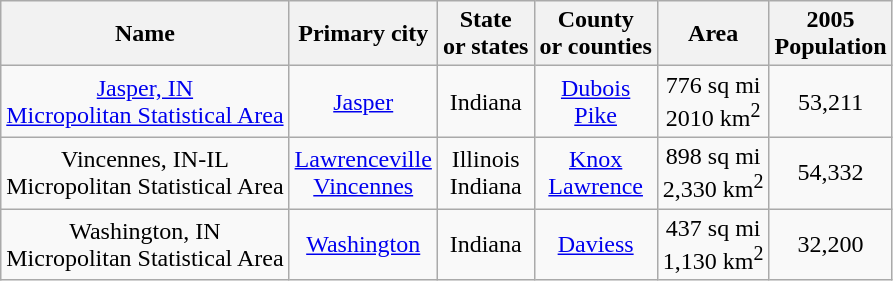<table class="wikitable" border="1" style="text-align:center;">
<tr>
<th>Name</th>
<th>Primary city</th>
<th>State <br> or states</th>
<th>County <br> or counties</th>
<th>Area</th>
<th>2005 <br> Population</th>
</tr>
<tr>
<td><span><a href='#'>Jasper, IN <br> Micropolitan Statistical Area</a></span></td>
<td><a href='#'>Jasper</a></td>
<td>Indiana</td>
<td><a href='#'>Dubois</a> <br> <a href='#'>Pike</a></td>
<td>776 sq mi <br> 2010 km<sup>2</sup></td>
<td>53,211</td>
</tr>
<tr>
<td><span>Vincennes, IN-IL <br> Micropolitan Statistical Area</span></td>
<td><a href='#'>Lawrenceville</a> <br> <a href='#'>Vincennes</a></td>
<td>Illinois <br> Indiana</td>
<td><a href='#'>Knox</a> <br> <a href='#'>Lawrence</a></td>
<td>898 sq mi <br> 2,330 km<sup>2</sup></td>
<td>54,332</td>
</tr>
<tr>
<td><span>Washington, IN <br> Micropolitan Statistical Area</span></td>
<td><a href='#'>Washington</a></td>
<td>Indiana</td>
<td><a href='#'>Daviess</a></td>
<td>437 sq mi <br> 1,130 km<sup>2</sup></td>
<td>32,200</td>
</tr>
</table>
